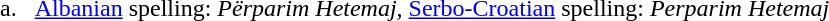<table style="margin-left:13px; line-height:150%">
<tr>
<td style="text-align:right; vertical-align:top;">a.  </td>
<td><a href='#'>Albanian</a> spelling: <em>Përparim Hetemaj</em>, <a href='#'>Serbo-Croatian</a> spelling: <em>Perparim Hetemaj</em></td>
</tr>
</table>
